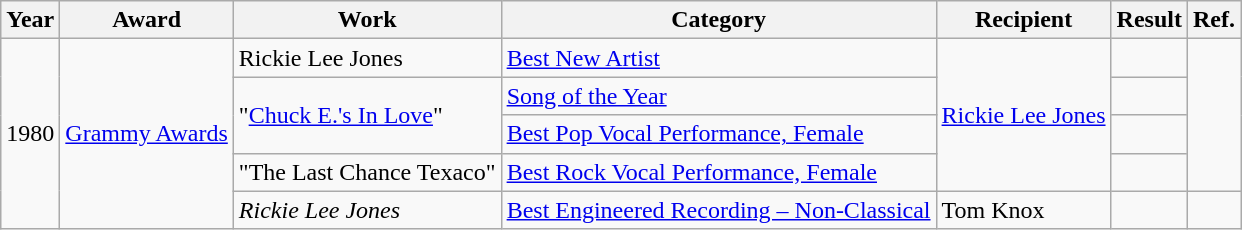<table class="wikitable">
<tr>
<th scope="col">Year</th>
<th scope="col">Award</th>
<th scope="col">Work</th>
<th scope="col">Category</th>
<th scope="col">Recipient</th>
<th scope="col">Result</th>
<th scope="col">Ref.</th>
</tr>
<tr>
<td rowspan="5">1980</td>
<td rowspan="5"><a href='#'>Grammy Awards</a></td>
<td>Rickie Lee Jones</td>
<td><a href='#'>Best New Artist</a></td>
<td rowspan="4"><a href='#'>Rickie Lee Jones</a></td>
<td></td>
<td rowspan="4" align="center"></td>
</tr>
<tr>
<td rowspan="2">"<a href='#'>Chuck E.'s In Love</a>"</td>
<td><a href='#'>Song of the Year</a></td>
<td></td>
</tr>
<tr>
<td><a href='#'>Best Pop Vocal Performance, Female</a></td>
<td></td>
</tr>
<tr>
<td>"The Last Chance Texaco"</td>
<td><a href='#'>Best Rock Vocal Performance, Female</a></td>
<td></td>
</tr>
<tr>
<td><em>Rickie Lee Jones</em></td>
<td><a href='#'>Best Engineered Recording – Non-Classical</a></td>
<td>Tom Knox</td>
<td></td>
<td align="center"></td>
</tr>
</table>
